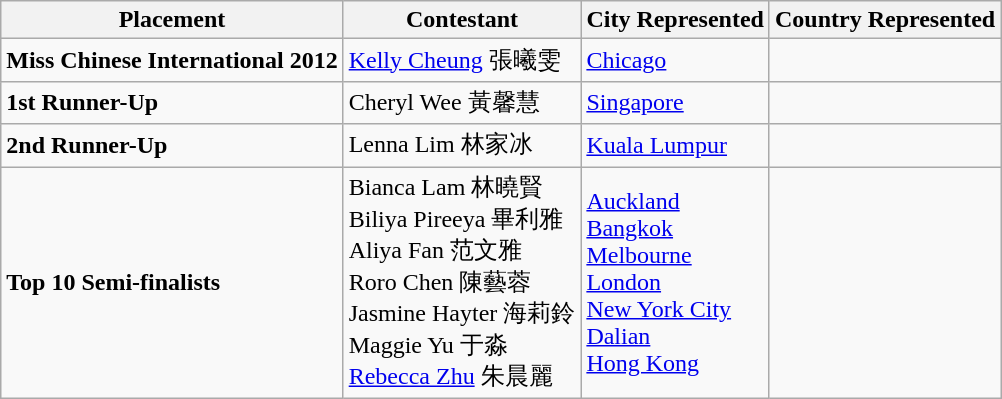<table class="wikitable" border="1">
<tr>
<th>Placement</th>
<th>Contestant</th>
<th>City Represented</th>
<th>Country Represented</th>
</tr>
<tr>
<td><strong>Miss Chinese International 2012</strong></td>
<td><a href='#'>Kelly Cheung</a> 張曦雯</td>
<td><a href='#'>Chicago</a></td>
<td></td>
</tr>
<tr>
<td><strong>1st Runner-Up</strong></td>
<td>Cheryl Wee 黃馨慧</td>
<td><a href='#'>Singapore</a></td>
<td></td>
</tr>
<tr>
<td><strong>2nd Runner-Up</strong></td>
<td>Lenna Lim 林家冰</td>
<td><a href='#'>Kuala Lumpur</a></td>
<td><br></td>
</tr>
<tr>
<td><strong>Top 10 Semi-finalists</strong></td>
<td>Bianca Lam 林曉賢<br>Biliya Pireeya 畢利雅<br>Aliya Fan 范文雅<br>Roro Chen 陳藝蓉<br>Jasmine Hayter 海莉鈴<br>Maggie Yu 于淼<br><a href='#'>Rebecca Zhu</a> 朱晨麗</td>
<td><a href='#'>Auckland</a><br><a href='#'>Bangkok</a><br><a href='#'>Melbourne</a><br><a href='#'>London</a><br><a href='#'>New York City</a><br><a href='#'>Dalian</a><br><a href='#'>Hong Kong</a></td>
<td><br><br><br><br><br><br></td>
</tr>
</table>
